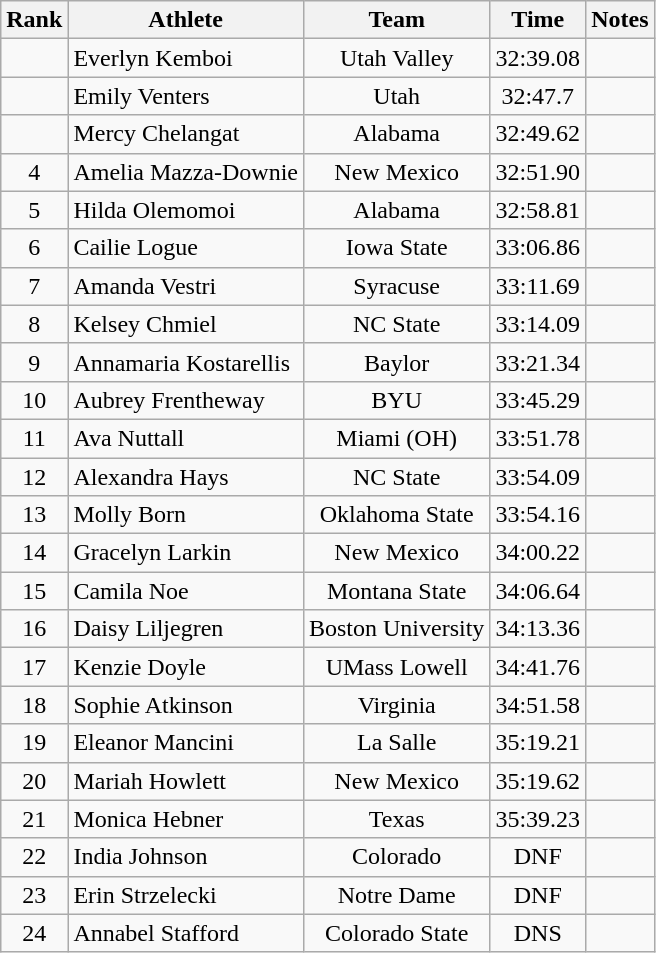<table class="wikitable sortable" style="text-align:center">
<tr>
<th>Rank</th>
<th>Athlete</th>
<th>Team</th>
<th>Time</th>
<th>Notes</th>
</tr>
<tr>
<td></td>
<td align=left> Everlyn Kemboi</td>
<td>Utah Valley</td>
<td>32:39.08</td>
<td></td>
</tr>
<tr>
<td></td>
<td align=left> Emily Venters</td>
<td>Utah</td>
<td>32:47.7</td>
<td></td>
</tr>
<tr>
<td></td>
<td align=left> Mercy Chelangat</td>
<td>Alabama</td>
<td>32:49.62</td>
<td></td>
</tr>
<tr>
<td>4</td>
<td align=left> Amelia Mazza-Downie</td>
<td>New Mexico</td>
<td>32:51.90</td>
<td></td>
</tr>
<tr>
<td>5</td>
<td align=left> Hilda Olemomoi</td>
<td>Alabama</td>
<td>32:58.81</td>
<td></td>
</tr>
<tr>
<td>6</td>
<td align=left> Cailie Logue</td>
<td>Iowa State</td>
<td>33:06.86</td>
<td></td>
</tr>
<tr>
<td>7</td>
<td align=left> Amanda Vestri</td>
<td>Syracuse</td>
<td>33:11.69</td>
<td></td>
</tr>
<tr>
<td>8</td>
<td align=left> Kelsey Chmiel</td>
<td>NC State</td>
<td>33:14.09</td>
<td></td>
</tr>
<tr>
<td>9</td>
<td align=left> Annamaria Kostarellis</td>
<td>Baylor</td>
<td>33:21.34</td>
<td></td>
</tr>
<tr>
<td>10</td>
<td align=left> Aubrey Frentheway</td>
<td>BYU</td>
<td>33:45.29</td>
<td></td>
</tr>
<tr>
<td>11</td>
<td align=left> Ava Nuttall</td>
<td>Miami (OH)</td>
<td>33:51.78</td>
<td></td>
</tr>
<tr>
<td>12</td>
<td align=left> Alexandra Hays</td>
<td>NC State</td>
<td>33:54.09</td>
<td></td>
</tr>
<tr>
<td>13</td>
<td align=left> Molly Born</td>
<td>Oklahoma State</td>
<td>33:54.16</td>
<td></td>
</tr>
<tr>
<td>14</td>
<td align=left> Gracelyn Larkin</td>
<td>New Mexico</td>
<td>34:00.22</td>
<td></td>
</tr>
<tr>
<td>15</td>
<td align=left> Camila Noe</td>
<td>Montana State</td>
<td>34:06.64</td>
<td></td>
</tr>
<tr>
<td>16</td>
<td align=left> Daisy Liljegren</td>
<td>Boston University</td>
<td>34:13.36</td>
<td></td>
</tr>
<tr>
<td>17</td>
<td align=left> Kenzie Doyle</td>
<td>UMass Lowell</td>
<td>34:41.76</td>
<td></td>
</tr>
<tr>
<td>18</td>
<td align=left> Sophie Atkinson</td>
<td>Virginia</td>
<td>34:51.58</td>
<td></td>
</tr>
<tr>
<td>19</td>
<td align=left> Eleanor Mancini</td>
<td>La Salle</td>
<td>35:19.21</td>
<td></td>
</tr>
<tr>
<td>20</td>
<td align=left> Mariah Howlett</td>
<td>New Mexico</td>
<td>35:19.62</td>
<td></td>
</tr>
<tr>
<td>21</td>
<td align=left> Monica Hebner</td>
<td>Texas</td>
<td>35:39.23</td>
<td></td>
</tr>
<tr>
<td>22</td>
<td align=left> India Johnson</td>
<td>Colorado</td>
<td>DNF</td>
<td></td>
</tr>
<tr>
<td>23</td>
<td align=left> Erin Strzelecki</td>
<td>Notre Dame</td>
<td>DNF</td>
<td></td>
</tr>
<tr>
<td>24</td>
<td align=left> Annabel Stafford</td>
<td>Colorado State</td>
<td>DNS</td>
<td></td>
</tr>
</table>
